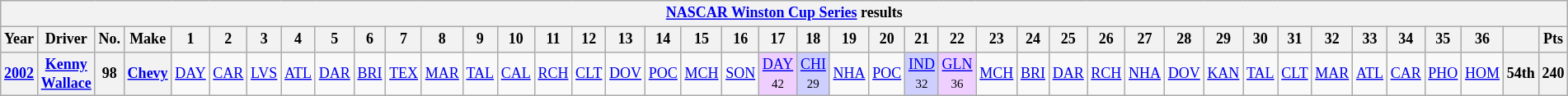<table class="wikitable mw-collapsible mw-collapsed" style="text-align:center; font-size:75%">
<tr>
<th colspan=45><a href='#'>NASCAR Winston Cup Series</a> results</th>
</tr>
<tr>
<th>Year</th>
<th>Driver</th>
<th>No.</th>
<th>Make</th>
<th>1</th>
<th>2</th>
<th>3</th>
<th>4</th>
<th>5</th>
<th>6</th>
<th>7</th>
<th>8</th>
<th>9</th>
<th>10</th>
<th>11</th>
<th>12</th>
<th>13</th>
<th>14</th>
<th>15</th>
<th>16</th>
<th>17</th>
<th>18</th>
<th>19</th>
<th>20</th>
<th>21</th>
<th>22</th>
<th>23</th>
<th>24</th>
<th>25</th>
<th>26</th>
<th>27</th>
<th>28</th>
<th>29</th>
<th>30</th>
<th>31</th>
<th>32</th>
<th>33</th>
<th>34</th>
<th>35</th>
<th>36</th>
<th></th>
<th>Pts</th>
</tr>
<tr>
<th><a href='#'>2002</a></th>
<th><a href='#'>Kenny Wallace</a></th>
<th>98</th>
<th><a href='#'>Chevy</a></th>
<td><a href='#'>DAY</a></td>
<td><a href='#'>CAR</a></td>
<td><a href='#'>LVS</a></td>
<td><a href='#'>ATL</a></td>
<td><a href='#'>DAR</a></td>
<td><a href='#'>BRI</a></td>
<td><a href='#'>TEX</a></td>
<td><a href='#'>MAR</a></td>
<td><a href='#'>TAL</a></td>
<td><a href='#'>CAL</a></td>
<td><a href='#'>RCH</a></td>
<td><a href='#'>CLT</a></td>
<td><a href='#'>DOV</a></td>
<td><a href='#'>POC</a></td>
<td><a href='#'>MCH</a></td>
<td><a href='#'>SON</a></td>
<td style="background:#EFCFFF;"><a href='#'>DAY</a><br><small>42</small></td>
<td style="background:#CFCFFF;"><a href='#'>CHI</a><br><small>29</small></td>
<td><a href='#'>NHA</a></td>
<td><a href='#'>POC</a></td>
<td style="background:#CFCFFF;"><a href='#'>IND</a><br><small>32</small></td>
<td style="background:#EFCFFF;"><a href='#'>GLN</a><br><small>36</small></td>
<td><a href='#'>MCH</a></td>
<td><a href='#'>BRI</a></td>
<td><a href='#'>DAR</a></td>
<td><a href='#'>RCH</a></td>
<td><a href='#'>NHA</a></td>
<td><a href='#'>DOV</a></td>
<td><a href='#'>KAN</a></td>
<td><a href='#'>TAL</a></td>
<td><a href='#'>CLT</a></td>
<td><a href='#'>MAR</a></td>
<td><a href='#'>ATL</a></td>
<td><a href='#'>CAR</a></td>
<td><a href='#'>PHO</a></td>
<td><a href='#'>HOM</a></td>
<th>54th</th>
<th>240</th>
</tr>
</table>
